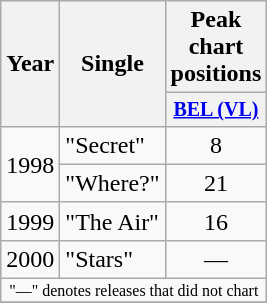<table class="wikitable" style="text-align:center;">
<tr>
<th rowspan="2">Year</th>
<th rowspan="2">Single</th>
<th colspan="1">Peak chart positions</th>
</tr>
<tr style="font-size:smaller;">
<th width="35"><a href='#'>BEL (VL)</a></th>
</tr>
<tr>
<td rowspan=2>1998</td>
<td align="left">"Secret"</td>
<td>8</td>
</tr>
<tr>
<td align="left">"Where?"</td>
<td>21</td>
</tr>
<tr>
<td>1999</td>
<td align="left">"The Air"</td>
<td>16</td>
</tr>
<tr>
<td>2000</td>
<td align="left">"Stars"</td>
<td>—</td>
</tr>
<tr>
<td colspan="15" style="font-size:8pt">"—" denotes releases that did not chart</td>
</tr>
<tr>
</tr>
</table>
